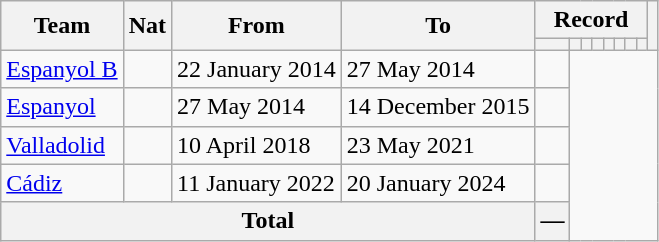<table class="wikitable" style="text-align: center">
<tr>
<th rowspan="2">Team</th>
<th rowspan="2">Nat</th>
<th rowspan="2">From</th>
<th rowspan="2">To</th>
<th colspan="8">Record</th>
<th rowspan=2></th>
</tr>
<tr>
<th></th>
<th></th>
<th></th>
<th></th>
<th></th>
<th></th>
<th></th>
<th></th>
</tr>
<tr>
<td align=left><a href='#'>Espanyol B</a></td>
<td></td>
<td align=left>22 January 2014</td>
<td align=left>27 May 2014<br></td>
<td></td>
</tr>
<tr>
<td align=left><a href='#'>Espanyol</a></td>
<td></td>
<td align=left>27 May 2014</td>
<td align=left>14 December 2015<br></td>
<td></td>
</tr>
<tr>
<td align=left><a href='#'>Valladolid</a></td>
<td></td>
<td align=left>10 April 2018</td>
<td align=left>23 May 2021<br></td>
<td></td>
</tr>
<tr>
<td align=left><a href='#'>Cádiz</a></td>
<td></td>
<td align=left>11 January 2022</td>
<td align=left>20 January 2024<br></td>
<td></td>
</tr>
<tr>
<th colspan="4">Total<br></th>
<th>—</th>
</tr>
</table>
